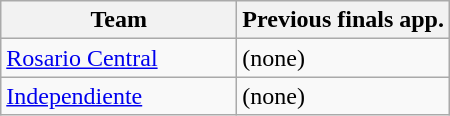<table class="wikitable">
<tr>
<th width=150px>Team</th>
<th>Previous finals app.</th>
</tr>
<tr>
<td><a href='#'>Rosario Central</a></td>
<td>(none)</td>
</tr>
<tr>
<td><a href='#'>Independiente</a></td>
<td>(none)</td>
</tr>
</table>
